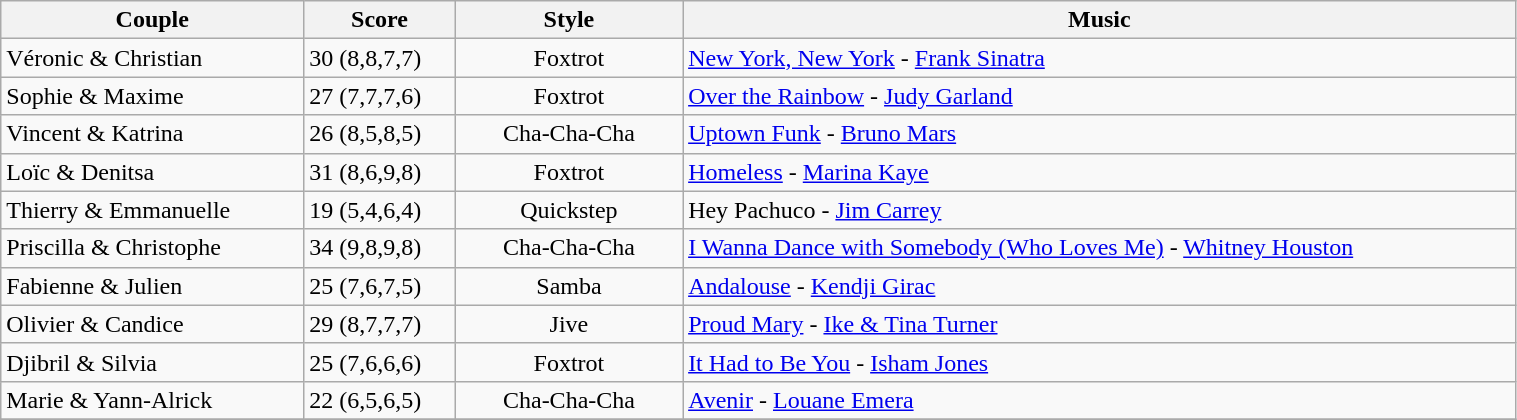<table class="wikitable" style="width:80%;">
<tr>
<th style="width:20%;">Couple</th>
<th style="width:10%;">Score</th>
<th style="width:15%;">Style</th>
<th style="width:60%;">Music</th>
</tr>
<tr>
<td>Véronic & Christian</td>
<td>30 (8,8,7,7)</td>
<td style="text-align:center;">Foxtrot</td>
<td><a href='#'>New York, New York</a> - <a href='#'>Frank Sinatra</a></td>
</tr>
<tr>
<td>Sophie & Maxime</td>
<td>27 (7,7,7,6)</td>
<td style="text-align:center;">Foxtrot</td>
<td><a href='#'>Over the Rainbow</a> - <a href='#'>Judy Garland</a></td>
</tr>
<tr>
<td>Vincent & Katrina</td>
<td>26 (8,5,8,5)</td>
<td style="text-align:center;">Cha-Cha-Cha</td>
<td><a href='#'>Uptown Funk</a> - <a href='#'>Bruno Mars</a></td>
</tr>
<tr>
<td>Loïc & Denitsa</td>
<td>31 (8,6,9,8)</td>
<td style="text-align:center;">Foxtrot</td>
<td><a href='#'>Homeless</a> - <a href='#'>Marina Kaye</a></td>
</tr>
<tr>
<td>Thierry & Emmanuelle</td>
<td>19 (5,4,6,4)</td>
<td style="text-align:center;">Quickstep</td>
<td>Hey Pachuco - <a href='#'>Jim Carrey</a></td>
</tr>
<tr>
<td>Priscilla & Christophe</td>
<td>34 (9,8,9,8)</td>
<td style="text-align:center;">Cha-Cha-Cha</td>
<td><a href='#'>I Wanna Dance with Somebody (Who Loves Me)</a> - <a href='#'>Whitney Houston</a></td>
</tr>
<tr>
<td>Fabienne & Julien</td>
<td>25 (7,6,7,5)</td>
<td style="text-align:center;">Samba</td>
<td><a href='#'>Andalouse</a> - <a href='#'>Kendji Girac</a></td>
</tr>
<tr>
<td>Olivier & Candice</td>
<td>29 (8,7,7,7)</td>
<td style="text-align:center;">Jive</td>
<td><a href='#'>Proud Mary</a> - <a href='#'>Ike & Tina Turner</a></td>
</tr>
<tr>
<td>Djibril & Silvia</td>
<td>25 (7,6,6,6)</td>
<td style="text-align:center;">Foxtrot</td>
<td><a href='#'>It Had to Be You</a> - <a href='#'>Isham Jones</a></td>
</tr>
<tr>
<td>Marie & Yann-Alrick</td>
<td>22 (6,5,6,5)</td>
<td style="text-align:center;">Cha-Cha-Cha</td>
<td><a href='#'>Avenir</a> - <a href='#'>Louane Emera</a></td>
</tr>
<tr>
</tr>
</table>
